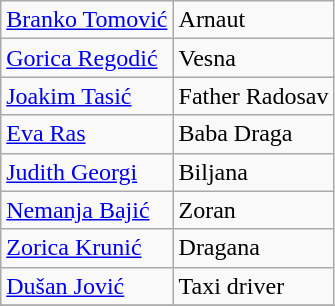<table class="wikitable">
<tr>
<td><a href='#'>Branko Tomović</a></td>
<td>Arnaut</td>
</tr>
<tr>
<td><a href='#'>Gorica Regodić</a></td>
<td>Vesna</td>
</tr>
<tr>
<td><a href='#'>Joakim Tasić</a></td>
<td>Father Radosav</td>
</tr>
<tr>
<td><a href='#'>Eva Ras</a></td>
<td>Baba Draga</td>
</tr>
<tr>
<td><a href='#'>Judith Georgi</a></td>
<td>Biljana</td>
</tr>
<tr>
<td><a href='#'>Nemanja Bajić</a></td>
<td>Zoran</td>
</tr>
<tr>
<td><a href='#'>Zorica Krunić</a></td>
<td>Dragana</td>
</tr>
<tr>
<td><a href='#'>Dušan Jović</a></td>
<td>Taxi driver</td>
</tr>
<tr>
</tr>
</table>
